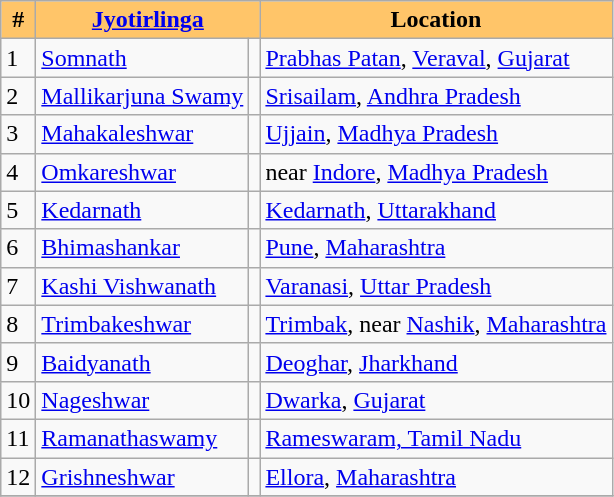<table class="wikitable">
<tr>
<th style="background:#ffc569;">#</th>
<th style="background:#ffc569;" colspan="2"><a href='#'>Jyotirlinga</a></th>
<th style="background:#ffc569;">Location</th>
</tr>
<tr>
<td>1</td>
<td><a href='#'>Somnath</a></td>
<td></td>
<td><a href='#'>Prabhas Patan</a>, <a href='#'>Veraval</a>, <a href='#'>Gujarat</a></td>
</tr>
<tr>
<td>2</td>
<td><a href='#'>Mallikarjuna Swamy</a></td>
<td></td>
<td><a href='#'>Srisailam</a>, <a href='#'>Andhra Pradesh</a></td>
</tr>
<tr>
<td>3</td>
<td><a href='#'>Mahakaleshwar</a></td>
<td></td>
<td><a href='#'>Ujjain</a>, <a href='#'>Madhya Pradesh</a></td>
</tr>
<tr>
<td>4</td>
<td><a href='#'>Omkareshwar</a></td>
<td></td>
<td>near <a href='#'>Indore</a>, <a href='#'>Madhya Pradesh</a></td>
</tr>
<tr>
<td>5</td>
<td><a href='#'>Kedarnath</a></td>
<td></td>
<td><a href='#'>Kedarnath</a>, <a href='#'>Uttarakhand</a></td>
</tr>
<tr>
<td>6</td>
<td><a href='#'>Bhimashankar</a></td>
<td></td>
<td><a href='#'>Pune</a>, <a href='#'>Maharashtra</a></td>
</tr>
<tr>
<td>7</td>
<td><a href='#'>Kashi Vishwanath</a></td>
<td></td>
<td><a href='#'>Varanasi</a>, <a href='#'>Uttar Pradesh</a></td>
</tr>
<tr>
<td>8</td>
<td><a href='#'>Trimbakeshwar</a></td>
<td></td>
<td><a href='#'>Trimbak</a>, near <a href='#'>Nashik</a>, <a href='#'>Maharashtra</a></td>
</tr>
<tr>
<td>9</td>
<td><a href='#'>Baidyanath</a></td>
<td></td>
<td><a href='#'>Deoghar</a>, <a href='#'>Jharkhand</a></td>
</tr>
<tr>
<td>10</td>
<td><a href='#'>Nageshwar</a></td>
<td></td>
<td><a href='#'>Dwarka</a>, <a href='#'>Gujarat</a></td>
</tr>
<tr>
<td>11</td>
<td><a href='#'>Ramanathaswamy</a></td>
<td></td>
<td><a href='#'>Rameswaram, Tamil Nadu</a></td>
</tr>
<tr>
<td>12</td>
<td><a href='#'>Grishneshwar</a></td>
<td></td>
<td><a href='#'>Ellora</a>, <a href='#'>Maharashtra</a></td>
</tr>
<tr>
</tr>
</table>
